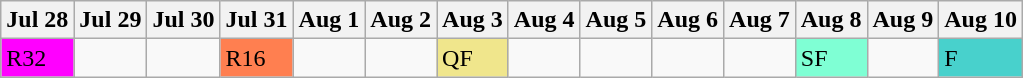<table class="wikitable olympic-schedule Boxing">
<tr>
<th>Jul 28</th>
<th>Jul 29</th>
<th>Jul 30</th>
<th>Jul 31</th>
<th>Aug 1</th>
<th>Aug 2</th>
<th>Aug 3</th>
<th>Aug 4</th>
<th>Aug 5</th>
<th>Aug 6</th>
<th>Aug 7</th>
<th>Aug 8</th>
<th>Aug 9</th>
<th>Aug 10</th>
</tr>
<tr>
<td bgcolor="#FF00FF" class="roundof32">R32</td>
<td></td>
<td></td>
<td bgcolor="#FF7F50" class="roundof16">R16</td>
<td></td>
<td></td>
<td bgcolor="#F0E68C" class="quarterfinals">QF</td>
<td></td>
<td></td>
<td></td>
<td></td>
<td bgcolor="#7FFFD4" class="semifinals">SF</td>
<td></td>
<td bgcolor="#48D1CC" class="final">F</td>
</tr>
</table>
